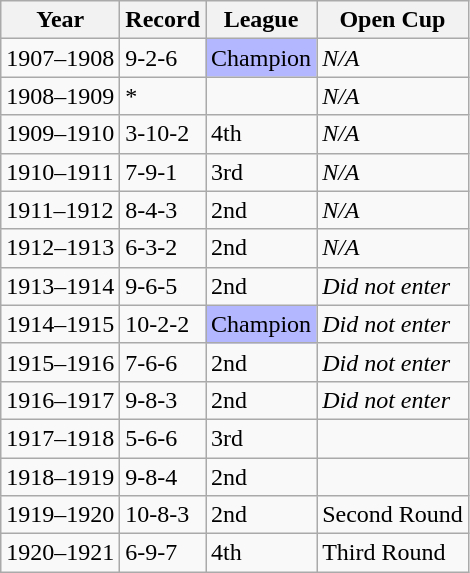<table class="wikitable">
<tr>
<th>Year</th>
<th>Record</th>
<th>League</th>
<th>Open Cup</th>
</tr>
<tr>
<td>1907–1908</td>
<td>9-2-6</td>
<td bgcolor="B3B7FF">Champion</td>
<td><em>N/A</em></td>
</tr>
<tr>
<td>1908–1909</td>
<td>*</td>
<td></td>
<td><em>N/A</em></td>
</tr>
<tr>
<td>1909–1910</td>
<td>3-10-2</td>
<td>4th</td>
<td><em>N/A</em></td>
</tr>
<tr>
<td>1910–1911</td>
<td>7-9-1</td>
<td>3rd</td>
<td><em>N/A</em></td>
</tr>
<tr>
<td>1911–1912</td>
<td>8-4-3</td>
<td>2nd</td>
<td><em>N/A</em></td>
</tr>
<tr>
<td>1912–1913</td>
<td>6-3-2</td>
<td>2nd</td>
<td><em>N/A</em></td>
</tr>
<tr>
<td>1913–1914</td>
<td>9-6-5</td>
<td>2nd</td>
<td><em>Did not enter</em></td>
</tr>
<tr>
<td>1914–1915</td>
<td>10-2-2</td>
<td bgcolor="B3B7FF">Champion</td>
<td><em>Did not enter</em></td>
</tr>
<tr>
<td>1915–1916</td>
<td>7-6-6</td>
<td>2nd</td>
<td><em>Did not enter</em></td>
</tr>
<tr>
<td>1916–1917</td>
<td>9-8-3</td>
<td>2nd</td>
<td><em>Did not enter</em></td>
</tr>
<tr>
<td>1917–1918</td>
<td>5-6-6</td>
<td>3rd</td>
<td></td>
</tr>
<tr>
<td>1918–1919</td>
<td>9-8-4</td>
<td>2nd</td>
<td></td>
</tr>
<tr>
<td>1919–1920</td>
<td>10-8-3</td>
<td>2nd</td>
<td>Second Round</td>
</tr>
<tr>
<td>1920–1921</td>
<td>6-9-7</td>
<td>4th</td>
<td>Third Round</td>
</tr>
</table>
